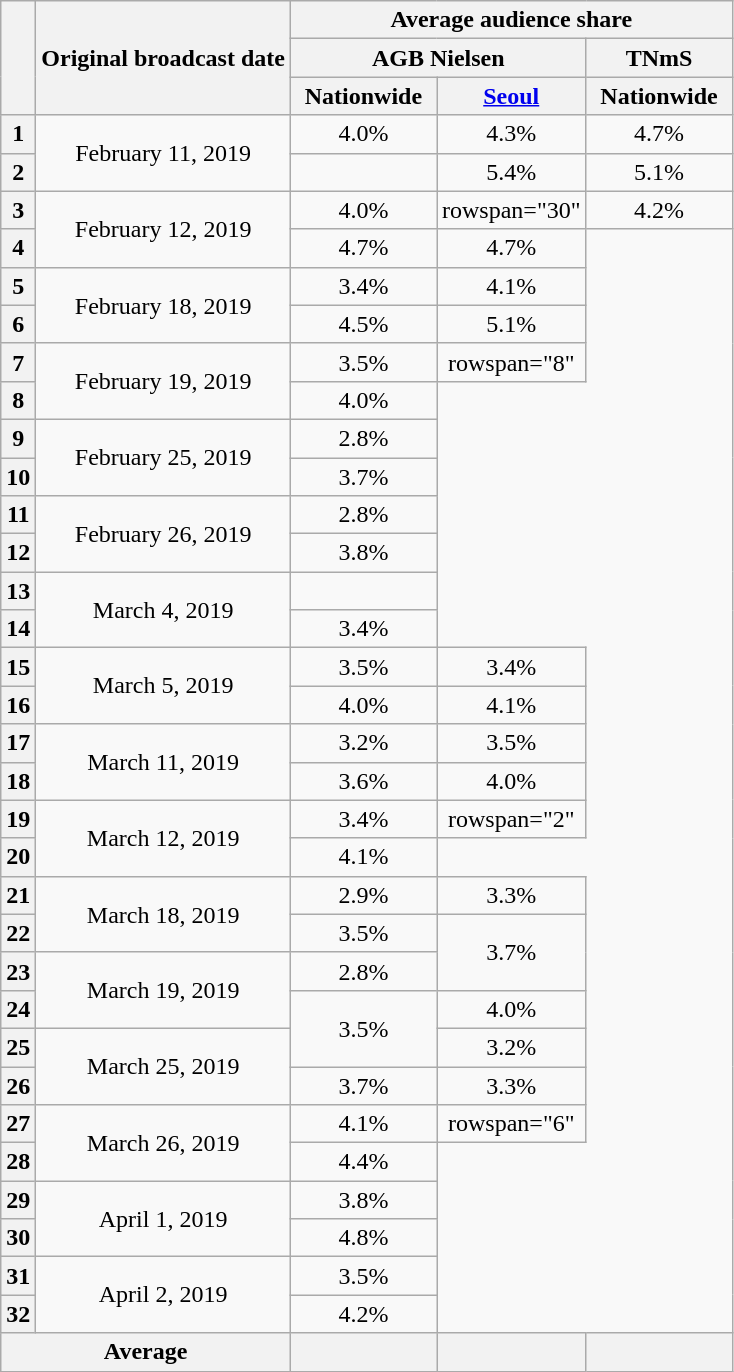<table class="wikitable" style="text-align:center">
<tr>
<th rowspan="3"></th>
<th rowspan="3">Original broadcast date</th>
<th colspan="3">Average audience share</th>
</tr>
<tr>
<th colspan="2">AGB Nielsen</th>
<th width="90">TNmS</th>
</tr>
<tr>
<th width="90">Nationwide</th>
<th width="90"><a href='#'>Seoul</a></th>
<th width="90">Nationwide</th>
</tr>
<tr>
<th>1</th>
<td rowspan="2">February 11, 2019</td>
<td>4.0%</td>
<td>4.3%</td>
<td>4.7%</td>
</tr>
<tr>
<th>2</th>
<td></td>
<td>5.4%</td>
<td>5.1%</td>
</tr>
<tr>
<th>3</th>
<td rowspan="2">February 12, 2019</td>
<td>4.0%</td>
<td>rowspan="30" </td>
<td>4.2%</td>
</tr>
<tr>
<th>4</th>
<td>4.7%</td>
<td>4.7%</td>
</tr>
<tr>
<th>5</th>
<td rowspan="2">February 18, 2019</td>
<td>3.4%</td>
<td>4.1%</td>
</tr>
<tr>
<th>6</th>
<td>4.5%</td>
<td>5.1%</td>
</tr>
<tr>
<th>7</th>
<td rowspan="2">February 19, 2019</td>
<td>3.5%</td>
<td>rowspan="8" </td>
</tr>
<tr>
<th>8</th>
<td>4.0%</td>
</tr>
<tr>
<th>9</th>
<td rowspan="2">February 25, 2019</td>
<td>2.8%</td>
</tr>
<tr>
<th>10</th>
<td>3.7%</td>
</tr>
<tr>
<th>11</th>
<td rowspan="2">February 26, 2019</td>
<td>2.8%</td>
</tr>
<tr>
<th>12</th>
<td>3.8%</td>
</tr>
<tr>
<th>13</th>
<td rowspan="2">March 4, 2019</td>
<td></td>
</tr>
<tr>
<th>14</th>
<td>3.4%</td>
</tr>
<tr>
<th>15</th>
<td rowspan="2">March 5, 2019</td>
<td>3.5%</td>
<td>3.4%</td>
</tr>
<tr>
<th>16</th>
<td>4.0%</td>
<td>4.1%</td>
</tr>
<tr>
<th>17</th>
<td rowspan="2">March 11, 2019</td>
<td>3.2%</td>
<td>3.5%</td>
</tr>
<tr>
<th>18</th>
<td>3.6%</td>
<td>4.0%</td>
</tr>
<tr>
<th>19</th>
<td rowspan="2">March 12, 2019</td>
<td>3.4%</td>
<td>rowspan="2" </td>
</tr>
<tr>
<th>20</th>
<td>4.1%</td>
</tr>
<tr>
<th>21</th>
<td rowspan="2">March 18, 2019</td>
<td>2.9%</td>
<td>3.3%</td>
</tr>
<tr>
<th>22</th>
<td>3.5%</td>
<td rowspan="2">3.7%</td>
</tr>
<tr>
<th>23</th>
<td rowspan="2">March 19, 2019</td>
<td>2.8%</td>
</tr>
<tr>
<th>24</th>
<td rowspan="2">3.5%</td>
<td>4.0%</td>
</tr>
<tr>
<th>25</th>
<td rowspan="2">March 25, 2019</td>
<td>3.2%</td>
</tr>
<tr>
<th>26</th>
<td>3.7%</td>
<td>3.3%</td>
</tr>
<tr>
<th>27</th>
<td rowspan="2">March 26, 2019</td>
<td>4.1%</td>
<td>rowspan="6" </td>
</tr>
<tr>
<th>28</th>
<td>4.4%</td>
</tr>
<tr>
<th>29</th>
<td rowspan="2">April 1, 2019</td>
<td>3.8%</td>
</tr>
<tr>
<th>30</th>
<td>4.8%</td>
</tr>
<tr>
<th>31</th>
<td rowspan="2">April 2, 2019</td>
<td>3.5%</td>
</tr>
<tr>
<th>32</th>
<td>4.2%</td>
</tr>
<tr>
<th colspan="2">Average</th>
<th></th>
<th></th>
<th></th>
</tr>
</table>
